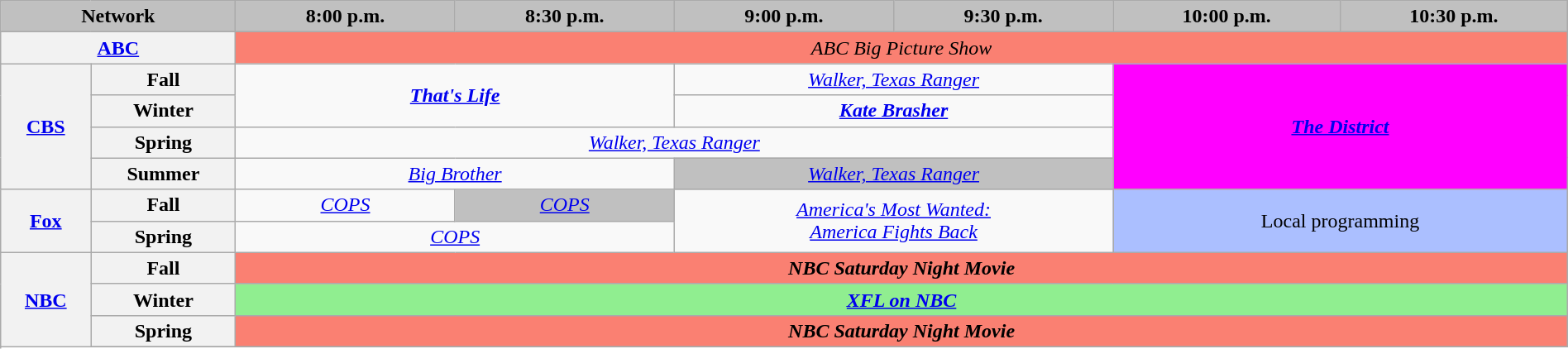<table class="wikitable" style="width:100%;margin-right:0;text-align:center">
<tr>
<th colspan="2" style="background-color:#C0C0C0;text-align:center;width:15%;">Network</th>
<th style="background-color:#C0C0C0;text-align:center;width:14%;">8:00 p.m.</th>
<th style="background-color:#C0C0C0;text-align:center;width:14%;">8:30 p.m.</th>
<th style="background-color:#C0C0C0;text-align:center;width:14%;">9:00 p.m.</th>
<th style="background-color:#C0C0C0;text-align:center;width:14%;">9:30 p.m.</th>
<th style="background-color:#C0C0C0;text-align:center">10:00 p.m.</th>
<th style="background-color:#C0C0C0;text-align:center">10:30 p.m.</th>
</tr>
<tr>
<th colspan="2"><a href='#'>ABC</a></th>
<td style="background:#FA8072;" colspan="6"><em>ABC Big Picture Show</em></td>
</tr>
<tr>
<th rowspan="4"><a href='#'>CBS</a></th>
<th>Fall</th>
<td rowspan="2" colspan="2"><strong><em><a href='#'>That's Life</a></em></strong></td>
<td colspan="2"><em><a href='#'>Walker, Texas Ranger</a></em></td>
<td style="background:#FF00FF;" rowspan="4" colspan="2"><strong><em><a href='#'>The District</a></em></strong> </td>
</tr>
<tr>
<th>Winter</th>
<td colspan="2"><strong><em><a href='#'>Kate Brasher</a></em></strong></td>
</tr>
<tr>
<th>Spring</th>
<td colspan="4"><em><a href='#'>Walker, Texas Ranger</a></em></td>
</tr>
<tr>
<th>Summer</th>
<td colspan="2"><em><a href='#'>Big Brother</a></em></td>
<td colspan="2" style="background:#C0C0C0;"><em><a href='#'>Walker, Texas Ranger</a></em> </td>
</tr>
<tr>
<th rowspan="2"><a href='#'>Fox</a></th>
<th>Fall</th>
<td><em><a href='#'>COPS</a></em></td>
<td style="background:#C0C0C0;"><em><a href='#'>COPS</a></em> </td>
<td colspan="2" rowspan="2"><em><a href='#'>America's Most Wanted:<br>America Fights Back</a></em></td>
<td style="background:#abbfff;" colspan="2" rowspan="2">Local programming</td>
</tr>
<tr>
<th>Spring</th>
<td colspan="2"><em><a href='#'>COPS</a></em></td>
</tr>
<tr>
<th rowspan="4"><a href='#'>NBC</a></th>
<th>Fall</th>
<td style="background:#FA8072;" colspan="6"><strong><em>NBC Saturday Night Movie</em></strong></td>
</tr>
<tr>
<th>Winter</th>
<td style="background:lightgreen" colspan="6"><strong><em><a href='#'>XFL on NBC</a></em></strong></td>
</tr>
<tr>
<th>Spring</th>
<td style="background:#FA8072;" colspan="6"><strong><em>NBC Saturday Night Movie</em></strong></td>
</tr>
<tr>
</tr>
</table>
